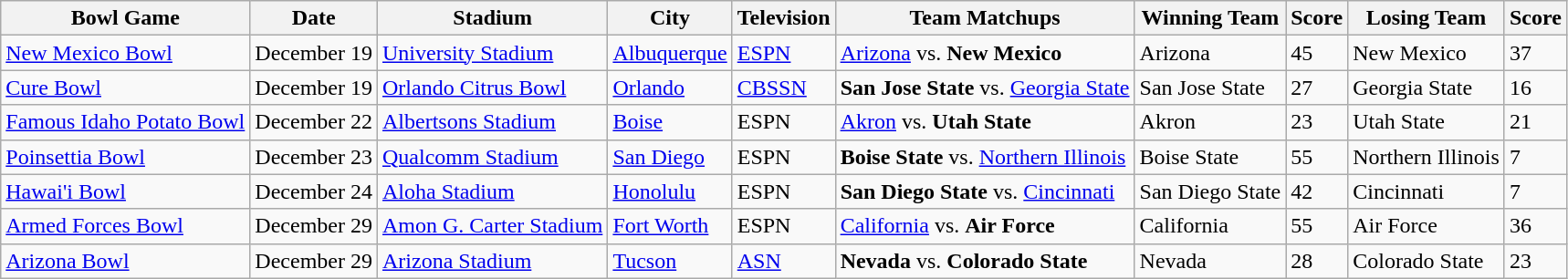<table class="wikitable">
<tr>
<th>Bowl Game</th>
<th>Date</th>
<th>Stadium</th>
<th>City</th>
<th>Television</th>
<th>Team Matchups</th>
<th>Winning Team</th>
<th>Score</th>
<th>Losing Team</th>
<th>Score</th>
</tr>
<tr>
<td><a href='#'>New Mexico Bowl</a></td>
<td>December 19</td>
<td><a href='#'>University Stadium</a></td>
<td><a href='#'>Albuquerque</a></td>
<td><a href='#'>ESPN</a></td>
<td><a href='#'>Arizona</a> vs. <strong>New Mexico</strong></td>
<td>Arizona</td>
<td>45</td>
<td>New Mexico</td>
<td>37</td>
</tr>
<tr>
<td><a href='#'>Cure Bowl</a></td>
<td>December 19</td>
<td><a href='#'>Orlando Citrus Bowl</a></td>
<td><a href='#'>Orlando</a></td>
<td><a href='#'>CBSSN</a></td>
<td><strong>San Jose State</strong> vs. <a href='#'>Georgia State</a></td>
<td>San Jose State</td>
<td>27</td>
<td>Georgia State</td>
<td>16</td>
</tr>
<tr>
<td><a href='#'>Famous Idaho Potato Bowl</a></td>
<td>December 22</td>
<td><a href='#'>Albertsons Stadium</a></td>
<td><a href='#'>Boise</a></td>
<td>ESPN</td>
<td><a href='#'>Akron</a> vs. <strong>Utah State</strong></td>
<td>Akron</td>
<td>23</td>
<td>Utah State</td>
<td>21</td>
</tr>
<tr>
<td><a href='#'>Poinsettia Bowl</a></td>
<td>December 23</td>
<td><a href='#'>Qualcomm Stadium</a></td>
<td><a href='#'>San Diego</a></td>
<td>ESPN</td>
<td><strong>Boise State</strong> vs. <a href='#'>Northern Illinois</a></td>
<td>Boise State</td>
<td>55</td>
<td>Northern Illinois</td>
<td>7</td>
</tr>
<tr>
<td><a href='#'>Hawai'i Bowl</a></td>
<td>December 24</td>
<td><a href='#'>Aloha Stadium</a></td>
<td><a href='#'>Honolulu</a></td>
<td>ESPN</td>
<td><strong>San Diego State</strong> vs. <a href='#'>Cincinnati</a></td>
<td>San Diego State</td>
<td>42</td>
<td>Cincinnati</td>
<td>7</td>
</tr>
<tr>
<td><a href='#'>Armed Forces Bowl</a></td>
<td>December 29</td>
<td><a href='#'>Amon G. Carter Stadium</a></td>
<td><a href='#'>Fort Worth</a></td>
<td>ESPN</td>
<td><a href='#'>California</a> vs. <strong>Air Force</strong></td>
<td>California</td>
<td>55</td>
<td>Air Force</td>
<td>36</td>
</tr>
<tr>
<td><a href='#'>Arizona Bowl</a></td>
<td>December 29</td>
<td><a href='#'>Arizona Stadium</a></td>
<td><a href='#'>Tucson</a></td>
<td><a href='#'>ASN</a></td>
<td><strong>Nevada</strong> vs. <strong>Colorado State</strong></td>
<td>Nevada</td>
<td>28</td>
<td>Colorado State</td>
<td>23</td>
</tr>
</table>
